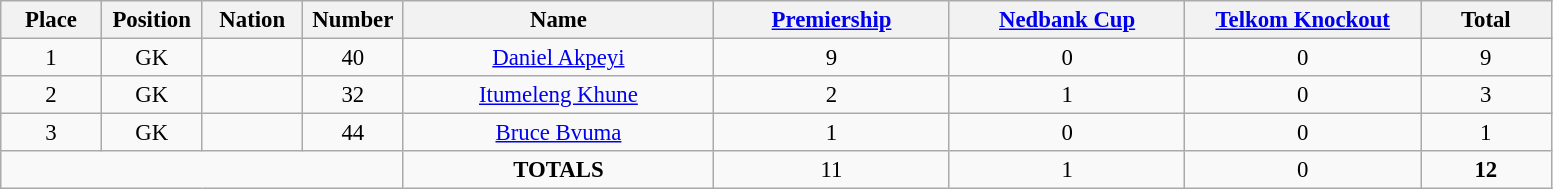<table class="wikitable" style="font-size: 95%; text-align: center;">
<tr>
<th width=60>Place</th>
<th width=60>Position</th>
<th width=60>Nation</th>
<th width=60>Number</th>
<th width=200>Name</th>
<th width=150><a href='#'>Premiership</a></th>
<th width=150><a href='#'>Nedbank Cup</a></th>
<th width=150><a href='#'>Telkom Knockout</a></th>
<th width=80>Total</th>
</tr>
<tr>
<td>1</td>
<td>GK</td>
<td></td>
<td>40</td>
<td><a href='#'>Daniel Akpeyi</a></td>
<td>9</td>
<td>0</td>
<td>0</td>
<td>9</td>
</tr>
<tr>
<td>2</td>
<td>GK</td>
<td></td>
<td>32</td>
<td><a href='#'>Itumeleng Khune</a></td>
<td>2</td>
<td>1</td>
<td>0</td>
<td>3</td>
</tr>
<tr>
<td>3</td>
<td>GK</td>
<td></td>
<td>44</td>
<td><a href='#'>Bruce Bvuma</a></td>
<td>1</td>
<td>0</td>
<td>0</td>
<td>1</td>
</tr>
<tr>
<td colspan="4"></td>
<td><strong>TOTALS</strong></td>
<td>11</td>
<td>1</td>
<td>0</td>
<td><strong>12</strong></td>
</tr>
</table>
